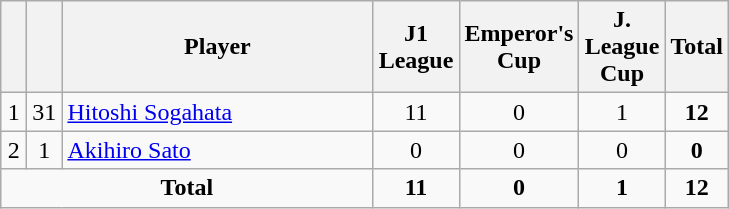<table class="wikitable sortable" style="text-align:center">
<tr>
<th width=10></th>
<th width=10></th>
<th width=200>Player</th>
<th width=50>J1 League</th>
<th width=50>Emperor's Cup</th>
<th width=50>J. League Cup</th>
<th>Total</th>
</tr>
<tr>
<td>1</td>
<td>31</td>
<td align="left"> <a href='#'>Hitoshi Sogahata</a></td>
<td>11</td>
<td>0</td>
<td>1</td>
<td><strong>12</strong></td>
</tr>
<tr>
<td>2</td>
<td>1</td>
<td align="left"> <a href='#'>Akihiro Sato</a></td>
<td>0</td>
<td>0</td>
<td>0</td>
<td><strong>0</strong></td>
</tr>
<tr>
<td colspan="3"><strong>Total</strong></td>
<td><strong>11</strong></td>
<td><strong>0</strong></td>
<td><strong>1</strong></td>
<td><strong>12</strong></td>
</tr>
</table>
